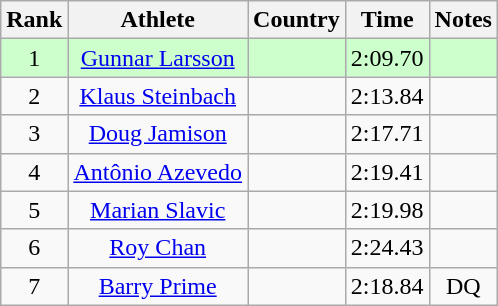<table class="wikitable sortable" style="text-align:center">
<tr>
<th>Rank</th>
<th>Athlete</th>
<th>Country</th>
<th>Time</th>
<th>Notes</th>
</tr>
<tr bgcolor=ccffcc>
<td>1</td>
<td><a href='#'>Gunnar Larsson</a></td>
<td align=left></td>
<td>2:09.70</td>
<td></td>
</tr>
<tr>
<td>2</td>
<td><a href='#'>Klaus Steinbach</a></td>
<td align=left></td>
<td>2:13.84</td>
<td></td>
</tr>
<tr>
<td>3</td>
<td><a href='#'>Doug Jamison</a></td>
<td align=left></td>
<td>2:17.71</td>
<td></td>
</tr>
<tr>
<td>4</td>
<td><a href='#'>Antônio Azevedo</a></td>
<td align=left></td>
<td>2:19.41</td>
<td></td>
</tr>
<tr>
<td>5</td>
<td><a href='#'>Marian Slavic</a></td>
<td align=left></td>
<td>2:19.98</td>
<td></td>
</tr>
<tr>
<td>6</td>
<td><a href='#'>Roy Chan</a></td>
<td align=left></td>
<td>2:24.43</td>
<td></td>
</tr>
<tr>
<td>7</td>
<td><a href='#'>Barry Prime</a></td>
<td align=left></td>
<td>2:18.84</td>
<td>DQ</td>
</tr>
</table>
